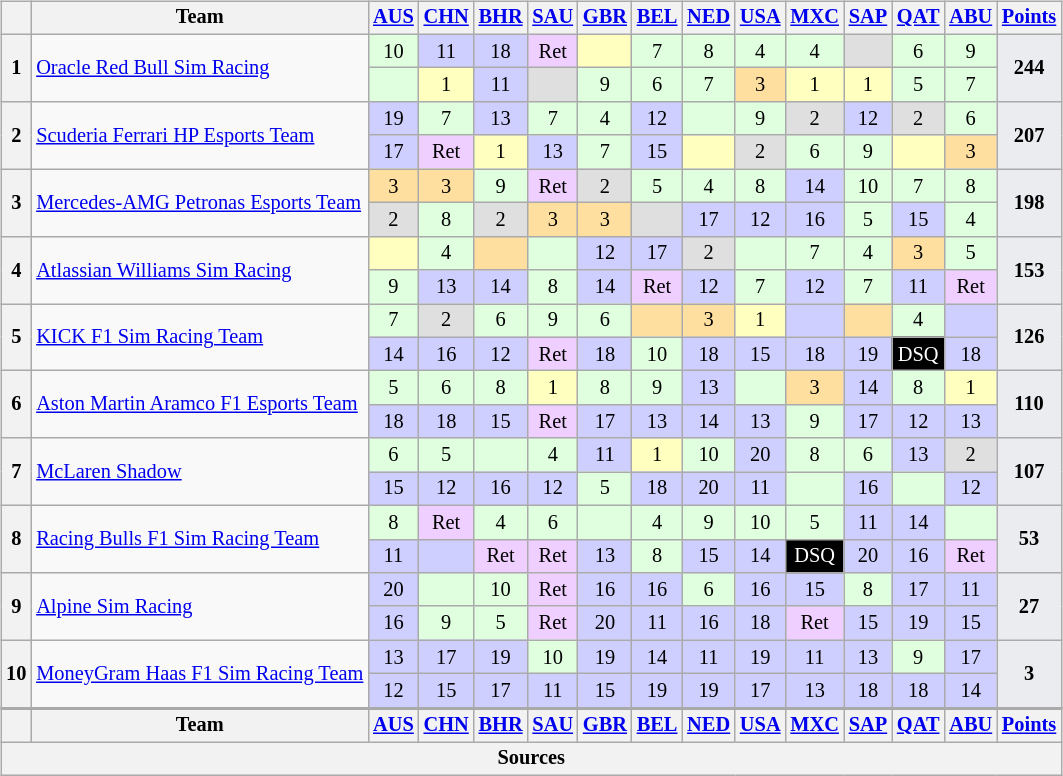<table>
<tr>
<td style="vertical-align:top;"><br><table class="wikitable" style="font-size:85%; text-align:center;">
<tr style="vertical-align:middle;">
<th style="vertical-align:middle"></th>
<th style="vertical-align:middle">Team</th>
<th><a href='#'>AUS</a><br></th>
<th><a href='#'>CHN</a><br></th>
<th><a href='#'>BHR</a><br></th>
<th><a href='#'>SAU</a><br></th>
<th><a href='#'>GBR</a><br></th>
<th><a href='#'>BEL</a><br></th>
<th><a href='#'>NED</a><br></th>
<th><a href='#'>USA</a><br></th>
<th><a href='#'>MXC</a><br></th>
<th><a href='#'>SAP</a><br></th>
<th><a href='#'>QAT</a><br></th>
<th><a href='#'>ABU</a><br></th>
<th style="vertical-align:middle"><a href='#'>Points</a></th>
</tr>
<tr>
<th rowspan="2">1</th>
<td rowspan="2" align="left"> <a href='#'>Oracle Red Bull Sim Racing</a></td>
<td style="background:#DFFFDF;">10</td>
<td style="background:#CFCFFF;">11</td>
<td style="background:#CFCFFF;">18</td>
<td style="background:#EFCFFF;">Ret</td>
<td style="background:#FFFFBF;"></td>
<td style="background:#DFFFDF;">7</td>
<td style="background:#DFFFDF;">8</td>
<td style="background:#DFFFDF;">4</td>
<td style="background:#DFFFDF;">4</td>
<td style="background:#DFDFDF;"></td>
<td style="background:#DFFFDF;">6</td>
<td style="background:#DFFFDF;">9</td>
<th rowspan="2" style="background-color:#EAECF0;text-align:center">244</th>
</tr>
<tr>
<td style="background:#DFFFDF;"></td>
<td style="background:#FFFFBF;">1</td>
<td style="background:#CFCFFF;">11</td>
<td style="background:#DFDFDF;"></td>
<td style="background:#DFFFDF;">9</td>
<td style="background:#DFFFDF;">6</td>
<td style="background:#DFFFDF;">7</td>
<td style="background:#FFDF9F;">3</td>
<td style="background:#FFFFBF;">1</td>
<td style="background:#FFFFBF;">1</td>
<td style="background:#DFFFDF;">5</td>
<td style="background:#DFFFDF;">7</td>
</tr>
<tr>
<th rowspan="2">2</th>
<td rowspan="2" align="left"> <a href='#'>Scuderia Ferrari HP Esports Team</a></td>
<td style="background:#CFCFFF;">19</td>
<td style="background:#DFFFDF;">7</td>
<td style="background:#CFCFFF;">13</td>
<td style="background:#DFFFDF;">7</td>
<td style="background:#DFFFDF;">4</td>
<td style="background:#CFCFFF;">12</td>
<td style="background:#DFFFDF;"></td>
<td style="background:#DFFFDF;">9</td>
<td style="background:#DFDFDF;">2</td>
<td style="background:#CFCFFF;">12</td>
<td style="background:#DFDFDF;">2</td>
<td style="background:#DFFFDF;">6</td>
<th rowspan="2" style="background-color:#EAECF0;text-align:center">207</th>
</tr>
<tr>
<td style="background:#CFCFFF;">17</td>
<td style="background:#EFCFFF;">Ret</td>
<td style="background:#FFFFBF;">1</td>
<td style="background:#CFCFFF;">13</td>
<td style="background:#DFFFDF;">7</td>
<td style="background:#CFCFFF;">15</td>
<td style="background:#FFFFBF;"></td>
<td style="background:#DFDFDF;">2</td>
<td style="background:#DFFFDF;">6</td>
<td style="background:#DFFFDF;">9</td>
<td style="background:#FFFFBF;"></td>
<td style="background:#FFDF9F;">3</td>
</tr>
<tr>
<th rowspan="2">3</th>
<td rowspan="2" align="left"> <a href='#'>Mercedes-AMG Petronas Esports Team</a></td>
<td style="background:#FFDF9F;">3</td>
<td style="background:#FFDF9F;">3</td>
<td style="background:#DFFFDF;">9</td>
<td style="background:#EFCFFF;">Ret</td>
<td style="background:#DFDFDF;">2</td>
<td style="background:#DFFFDF;">5</td>
<td style="background:#DFFFDF;">4</td>
<td style="background:#DFFFDF;">8</td>
<td style="background:#CFCFFF;">14</td>
<td style="background:#DFFFDF;">10</td>
<td style="background:#DFFFDF;">7</td>
<td style="background:#DFFFDF;">8</td>
<th rowspan="2" style="background-color:#EAECF0;text-align:center">198</th>
</tr>
<tr>
<td style="background:#DFDFDF;">2</td>
<td style="background:#DFFFDF;">8</td>
<td style="background:#DFDFDF;">2</td>
<td style="background:#FFDF9F;">3</td>
<td style="background:#FFDF9F;">3</td>
<td style="background:#DFDFDF;"></td>
<td style="background:#CFCFFF;">17</td>
<td style="background:#CFCFFF;">12</td>
<td style="background:#CFCFFF;">16</td>
<td style="background:#DFFFDF;">5</td>
<td style="background:#CFCFFF;">15</td>
<td style="background:#DFFFDF;">4</td>
</tr>
<tr>
<th rowspan="2">4</th>
<td rowspan="2" align="left"> <a href='#'>Atlassian Williams Sim Racing</a></td>
<td style="background:#FFFFBF;"></td>
<td style="background:#DFFFDF;">4</td>
<td style="background:#FFDF9F;"></td>
<td style="background:#DFFFDF;"></td>
<td style="background:#CFCFFF;">12</td>
<td style="background:#CFCFFF;">17</td>
<td style="background:#DFDFDF;">2</td>
<td style="background:#DFFFDF;"></td>
<td style="background:#DFFFDF;">7</td>
<td style="background:#DFFFDF;">4</td>
<td style="background:#FFDF9F;">3</td>
<td style="background:#DFFFDF;">5</td>
<th rowspan="2" style="background-color:#EAECF0;text-align:center">153</th>
</tr>
<tr>
<td style="background:#DFFFDF;">9</td>
<td style="background:#CFCFFF;">13</td>
<td style="background:#CFCFFF;">14</td>
<td style="background:#DFFFDF;">8</td>
<td style="background:#CFCFFF;">14</td>
<td style="background:#EFCFFF;">Ret</td>
<td style="background:#CFCFFF;">12</td>
<td style="background:#DFFFDF;">7</td>
<td style="background:#CFCFFF;">12</td>
<td style="background:#DFFFDF;">7</td>
<td style="background:#CFCFFF;">11</td>
<td style="background:#EFCFFF;">Ret</td>
</tr>
<tr>
<th rowspan="2">5</th>
<td rowspan="2" align="left"> <a href='#'>KICK F1 Sim Racing Team</a></td>
<td style="background:#DFFFDF;">7</td>
<td style="background:#DFDFDF;">2</td>
<td style="background:#DFFFDF;">6</td>
<td style="background:#DFFFDF;">9</td>
<td style="background:#DFFFDF;">6</td>
<td style="background:#FFDF9F;"></td>
<td style="background:#FFDF9F;">3</td>
<td style="background:#FFFFBF;">1</td>
<td style="background:#CFCFFF;"></td>
<td style="background:#FFDF9F;"></td>
<td style="background:#DFFFDF;">4</td>
<td style="background:#CFCFFF;"></td>
<th rowspan="2" style="background-color:#EAECF0;text-align:center">126</th>
</tr>
<tr>
<td style="background:#CFCFFF;">14</td>
<td style="background:#CFCFFF;">16</td>
<td style="background:#CFCFFF;">12</td>
<td style="background:#EFCFFF;">Ret</td>
<td style="background:#CFCFFF;">18</td>
<td style="background:#DFFFDF;">10</td>
<td style="background:#CFCFFF;">18</td>
<td style="background:#CFCFFF;">15</td>
<td style="background:#CFCFFF;">18</td>
<td style="background:#CFCFFF;">19</td>
<td style="background-color:#000000; color:white">DSQ</td>
<td style="background:#CFCFFF;">18</td>
</tr>
<tr>
<th rowspan="2">6</th>
<td rowspan="2" align="left"> <a href='#'>Aston Martin Aramco F1 Esports Team</a></td>
<td style="background:#DFFFDF;">5</td>
<td style="background:#DFFFDF;">6</td>
<td style="background:#DFFFDF;">8</td>
<td style="background:#FFFFBF;">1</td>
<td style="background:#DFFFDF;">8</td>
<td style="background:#DFFFDF;">9</td>
<td style="background:#CFCFFF;">13</td>
<td style="background:#DFFFDF;"></td>
<td style="background:#FFDF9F;">3</td>
<td style="background:#CFCFFF;">14</td>
<td style="background:#DFFFDF;">8</td>
<td style="background:#FFFFBF;">1</td>
<th rowspan="2" style="background-color:#EAECF0;text-align:center">110</th>
</tr>
<tr>
<td style="background:#CFCFFF;">18</td>
<td style="background:#CFCFFF;">18</td>
<td style="background:#CFCFFF;">15</td>
<td style="background:#EFCFFF;">Ret</td>
<td style="background:#CFCFFF;">17</td>
<td style="background:#CFCFFF;">13</td>
<td style="background:#CFCFFF;">14</td>
<td style="background:#CFCFFF;">13</td>
<td style="background:#DFFFDF;">9</td>
<td style="background:#CFCFFF;">17</td>
<td style="background:#CFCFFF;">12</td>
<td style="background:#CFCFFF;">13</td>
</tr>
<tr>
<th rowspan="2">7</th>
<td rowspan="2" align="left"> <a href='#'>McLaren Shadow</a></td>
<td style="background:#DFFFDF;">6</td>
<td style="background:#DFFFDF;">5</td>
<td style="background:#DFFFDF;"></td>
<td style="background:#DFFFDF;">4</td>
<td style="background:#CFCFFF;">11</td>
<td style="background:#FFFFBF;">1</td>
<td style="background:#DFFFDF;">10</td>
<td style="background:#CFCFFF;">20</td>
<td style="background:#DFFFDF;">8</td>
<td style="background:#DFFFDF;">6</td>
<td style="background:#CFCFFF;">13</td>
<td style="background:#DFDFDF;">2</td>
<th rowspan="2" style="background-color:#EAECF0;text-align:center">107</th>
</tr>
<tr>
<td style="background:#CFCFFF;">15</td>
<td style="background:#CFCFFF;">12</td>
<td style="background:#CFCFFF;">16</td>
<td style="background:#CFCFFF;">12</td>
<td style="background:#DFFFDF;">5</td>
<td style="background:#CFCFFF;">18</td>
<td style="background:#CFCFFF;">20</td>
<td style="background:#CFCFFF;">11</td>
<td style="background:#DFFFDF;"></td>
<td style="background:#CFCFFF;">16</td>
<td style="background:#DFFFDF;"></td>
<td style="background:#CFCFFF;">12</td>
</tr>
<tr>
<th rowspan="2">8</th>
<td rowspan="2" align="left"> <a href='#'>Racing Bulls F1 Sim Racing Team</a></td>
<td style="background:#DFFFDF;">8</td>
<td style="background:#EFCFFF;">Ret</td>
<td style="background:#DFFFDF;">4</td>
<td style="background:#DFFFDF;">6</td>
<td style="background:#DFFFDF;"></td>
<td style="background:#DFFFDF;">4</td>
<td style="background:#DFFFDF;">9</td>
<td style="background:#DFFFDF;">10</td>
<td style="background:#DFFFDF;">5</td>
<td style="background:#CFCFFF;">11</td>
<td style="background:#CFCFFF;">14</td>
<td style="background:#DFFFDF;"></td>
<th rowspan="2" style="background-color:#EAECF0;text-align:center">53</th>
</tr>
<tr>
<td style="background:#CFCFFF;">11</td>
<td style="background:#CFCFFF;"></td>
<td style="background:#EFCFFF;">Ret</td>
<td style="background:#EFCFFF;">Ret</td>
<td style="background:#CFCFFF;">13</td>
<td style="background:#DFFFDF;">8</td>
<td style="background:#CFCFFF;">15</td>
<td style="background:#CFCFFF;">14</td>
<td style="background-color:#000000; color:white">DSQ</td>
<td style="background:#CFCFFF;">20</td>
<td style="background:#CFCFFF;">16</td>
<td style="background:#EFCFFF;">Ret</td>
</tr>
<tr>
<th rowspan="2">9</th>
<td rowspan="2" align="left"> <a href='#'>Alpine Sim Racing</a></td>
<td style="background:#CFCFFF;">20</td>
<td style="background:#DFFFDF;"></td>
<td style="background:#DFFFDF;">10</td>
<td style="background:#EFCFFF;">Ret</td>
<td style="background:#CFCFFF;">16</td>
<td style="background:#CFCFFF;">16</td>
<td style="background:#DFFFDF;">6</td>
<td style="background:#CFCFFF;">16</td>
<td style="background:#CFCFFF;">15</td>
<td style="background:#DFFFDF;">8</td>
<td style="background:#CFCFFF;">17</td>
<td style="background:#CFCFFF;">11</td>
<th rowspan="2" style="background-color:#EAECF0;text-align:center">27</th>
</tr>
<tr>
<td style="background:#CFCFFF;">16</td>
<td style="background:#DFFFDF;">9</td>
<td style="background:#DFFFDF;">5</td>
<td style="background:#EFCFFF;">Ret</td>
<td style="background:#CFCFFF;">20</td>
<td style="background:#CFCFFF;">11</td>
<td style="background:#CFCFFF;">16</td>
<td style="background:#CFCFFF;">18</td>
<td style="background:#EFCFFF;">Ret</td>
<td style="background:#CFCFFF;">15</td>
<td style="background:#CFCFFF;">19</td>
<td style="background:#CFCFFF;">15</td>
</tr>
<tr>
<th rowspan="2">10</th>
<td rowspan="2" align="left"> <a href='#'>MoneyGram Haas F1 Sim Racing Team</a></td>
<td style="background:#CFCFFF;">13</td>
<td style="background:#CFCFFF;">17</td>
<td style="background:#CFCFFF;">19</td>
<td style="background:#DFFFDF;">10</td>
<td style="background:#CFCFFF;">19</td>
<td style="background:#CFCFFF;">14</td>
<td style="background:#CFCFFF;">11</td>
<td style="background:#CFCFFF;">19</td>
<td style="background:#CFCFFF;">11</td>
<td style="background:#CFCFFF;">13</td>
<td style="background:#DFFFDF;">9</td>
<td style="background:#CFCFFF;">17</td>
<th rowspan="2" style="background-color:#EAECF0;text-align:center">3</th>
</tr>
<tr>
<td style="background:#CFCFFF;">12</td>
<td style="background:#CFCFFF;">15</td>
<td style="background:#CFCFFF;">17</td>
<td style="background:#CFCFFF;">11</td>
<td style="background:#CFCFFF;">15</td>
<td style="background:#CFCFFF;">19</td>
<td style="background:#CFCFFF;">19</td>
<td style="background:#CFCFFF;">17</td>
<td style="background:#CFCFFF;">13</td>
<td style="background:#CFCFFF;">18</td>
<td style="background:#CFCFFF;">18</td>
<td style="background:#CFCFFF;">14</td>
</tr>
<tr style="border-top:2px solid #aaaaaa">
</tr>
<tr style="vertical-align:middle;">
<th style="vertical-align:middle"></th>
<th style="vertical-align:middle">Team</th>
<th><a href='#'>AUS</a><br></th>
<th><a href='#'>CHN</a><br></th>
<th><a href='#'>BHR</a><br></th>
<th><a href='#'>SAU</a><br></th>
<th><a href='#'>GBR</a><br></th>
<th><a href='#'>BEL</a><br></th>
<th><a href='#'>NED</a><br></th>
<th><a href='#'>USA</a><br></th>
<th><a href='#'>MXC</a><br></th>
<th><a href='#'>SAP</a><br></th>
<th><a href='#'>QAT</a><br></th>
<th><a href='#'>ABU</a><br></th>
<th style="vertical-align:middle"><a href='#'>Points</a></th>
</tr>
<tr>
<th colspan="15"><strong>Sources</strong></th>
</tr>
</table>
</td>
<td style="vertical-align:top;"></td>
</tr>
</table>
